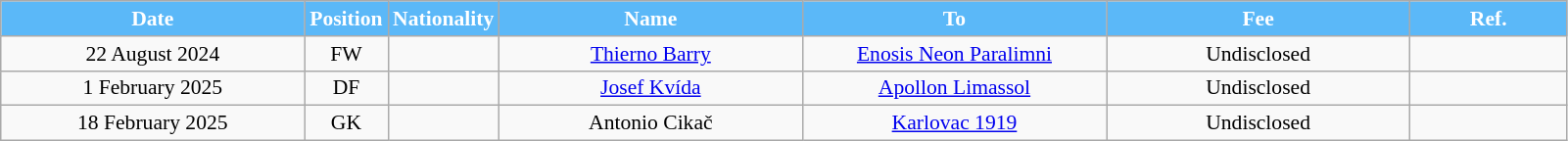<table class="wikitable"  style="text-align:center; font-size:90%; ">
<tr>
<th style="background:#5BB8F8; color:white; width:200px;">Date</th>
<th style="background:#5BB8F8; color:white; width:50px;">Position</th>
<th style="background:#5BB8F8; color:white; width:50px;">Nationality</th>
<th style="background:#5BB8F8; color:white; width:200px;">Name</th>
<th style="background:#5BB8F8; color:white; width:200px;">To</th>
<th style="background:#5BB8F8; color:white; width:200px;">Fee</th>
<th style="background:#5BB8F8; color:white; width:100px;">Ref.</th>
</tr>
<tr>
<td>22 August 2024</td>
<td>FW</td>
<td></td>
<td><a href='#'>Thierno Barry</a></td>
<td><a href='#'>Enosis Neon Paralimni</a></td>
<td>Undisclosed</td>
<td></td>
</tr>
<tr>
<td>1 February 2025</td>
<td>DF</td>
<td></td>
<td><a href='#'>Josef Kvída</a></td>
<td><a href='#'>Apollon Limassol</a></td>
<td>Undisclosed</td>
<td></td>
</tr>
<tr>
<td>18 February 2025</td>
<td>GK</td>
<td></td>
<td>Antonio Cikač</td>
<td><a href='#'>Karlovac 1919</a></td>
<td>Undisclosed</td>
<td></td>
</tr>
</table>
